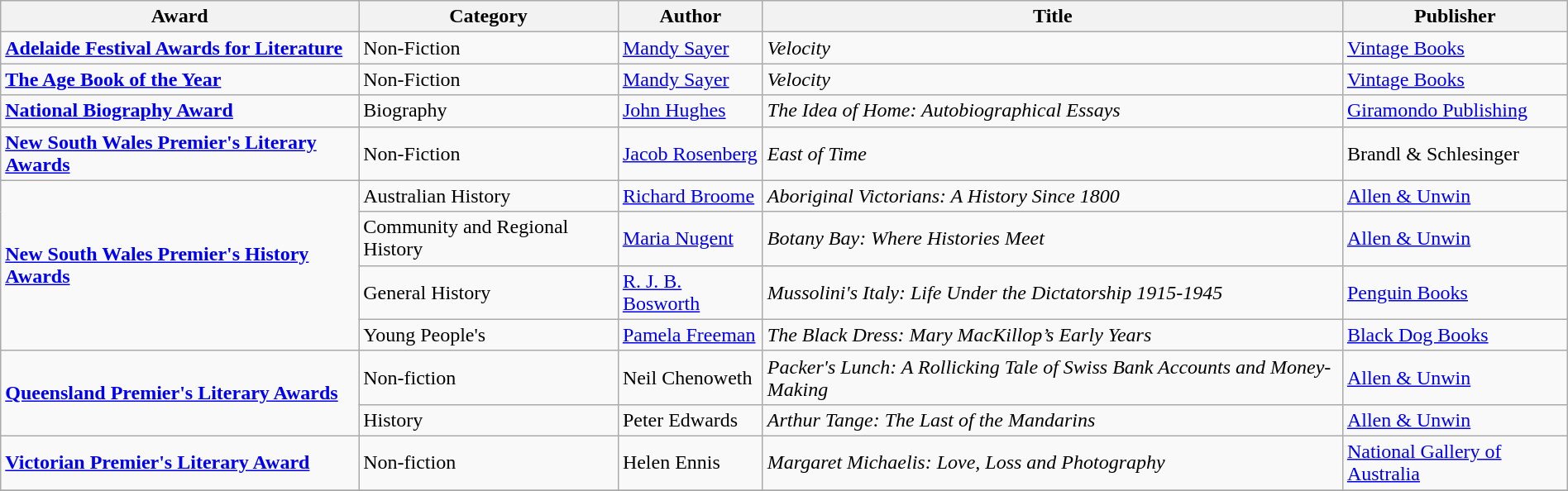<table class="wikitable" width=100%>
<tr>
<th>Award</th>
<th>Category</th>
<th>Author</th>
<th>Title</th>
<th>Publisher</th>
</tr>
<tr>
<td><strong><a href='#'>Adelaide Festival Awards for Literature</a></strong></td>
<td>Non-Fiction</td>
<td><a href='#'>Mandy Sayer</a></td>
<td><em>Velocity</em></td>
<td><a href='#'>Vintage Books</a></td>
</tr>
<tr>
<td><strong><a href='#'>The Age Book of the Year</a></strong></td>
<td>Non-Fiction</td>
<td><a href='#'>Mandy Sayer</a></td>
<td><em>Velocity</em></td>
<td><a href='#'>Vintage Books</a></td>
</tr>
<tr>
<td><strong><a href='#'>National Biography Award</a></strong></td>
<td>Biography</td>
<td><a href='#'>John Hughes</a></td>
<td><em>The Idea of Home: Autobiographical Essays</em></td>
<td><a href='#'>Giramondo Publishing</a></td>
</tr>
<tr>
<td><strong><a href='#'>New South Wales Premier's Literary Awards</a></strong></td>
<td>Non-Fiction</td>
<td><a href='#'>Jacob Rosenberg</a></td>
<td><em>East of Time</em></td>
<td>Brandl & Schlesinger</td>
</tr>
<tr>
<td rowspan=4><strong><a href='#'>New South Wales Premier's History Awards</a></strong></td>
<td>Australian History</td>
<td><a href='#'>Richard Broome</a></td>
<td><em>Aboriginal Victorians: A History Since 1800</em></td>
<td><a href='#'>Allen & Unwin</a></td>
</tr>
<tr>
<td>Community and Regional History</td>
<td><a href='#'>Maria Nugent</a></td>
<td><em>Botany Bay: Where Histories Meet</em></td>
<td><a href='#'>Allen & Unwin</a></td>
</tr>
<tr>
<td>General History</td>
<td><a href='#'>R. J. B. Bosworth</a></td>
<td><em>Mussolini's Italy: Life Under the Dictatorship 1915-1945</em></td>
<td><a href='#'>Penguin Books</a></td>
</tr>
<tr>
<td>Young People's</td>
<td><a href='#'>Pamela Freeman</a></td>
<td><em>The Black Dress: Mary MacKillop’s Early Years</em></td>
<td><a href='#'>Black Dog Books</a></td>
</tr>
<tr>
<td rowspan=2><strong><a href='#'>Queensland Premier's Literary Awards</a></strong></td>
<td>Non-fiction</td>
<td>Neil Chenoweth</td>
<td><em>Packer's Lunch: A Rollicking Tale of Swiss Bank Accounts and Money-Making</em></td>
<td><a href='#'>Allen & Unwin</a></td>
</tr>
<tr>
<td>History</td>
<td>Peter Edwards</td>
<td><em>Arthur Tange: The Last of the Mandarins</em></td>
<td><a href='#'>Allen & Unwin</a></td>
</tr>
<tr>
<td><strong><a href='#'>Victorian Premier's Literary Award</a></strong></td>
<td>Non-fiction</td>
<td>Helen Ennis</td>
<td><em>Margaret Michaelis: Love, Loss and Photography</em></td>
<td><a href='#'>National Gallery of Australia</a></td>
</tr>
<tr>
</tr>
</table>
